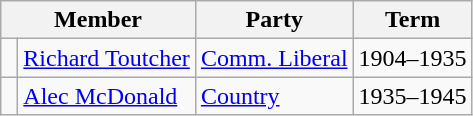<table class="wikitable">
<tr>
<th colspan="2">Member</th>
<th>Party</th>
<th>Term</th>
</tr>
<tr>
<td> </td>
<td><a href='#'>Richard Toutcher</a></td>
<td><a href='#'>Comm. Liberal</a></td>
<td>1904–1935</td>
</tr>
<tr>
<td> </td>
<td><a href='#'>Alec McDonald</a></td>
<td><a href='#'>Country</a></td>
<td>1935–1945</td>
</tr>
</table>
